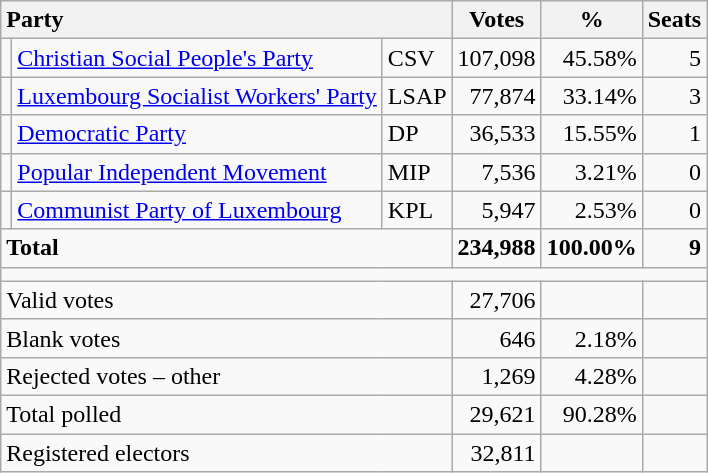<table class="wikitable" border="1" style="text-align:right;">
<tr>
<th style="text-align:left;" valign=bottom colspan=3>Party</th>
<th align=center valign=bottom width="50">Votes</th>
<th align=center valign=bottom width="50">%</th>
<th align=center>Seats</th>
</tr>
<tr>
<td></td>
<td align=left><a href='#'>Christian Social People's Party</a></td>
<td align=left>CSV</td>
<td>107,098</td>
<td>45.58%</td>
<td>5</td>
</tr>
<tr>
<td></td>
<td align=left><a href='#'>Luxembourg Socialist Workers' Party</a></td>
<td align=left>LSAP</td>
<td>77,874</td>
<td>33.14%</td>
<td>3</td>
</tr>
<tr>
<td></td>
<td align=left><a href='#'>Democratic Party</a></td>
<td align=left>DP</td>
<td>36,533</td>
<td>15.55%</td>
<td>1</td>
</tr>
<tr>
<td></td>
<td align=left><a href='#'>Popular Independent Movement</a></td>
<td align=left>MIP</td>
<td>7,536</td>
<td>3.21%</td>
<td>0</td>
</tr>
<tr>
<td></td>
<td align=left><a href='#'>Communist Party of Luxembourg</a></td>
<td align=left>KPL</td>
<td>5,947</td>
<td>2.53%</td>
<td>0</td>
</tr>
<tr style="font-weight:bold">
<td align=left colspan=3>Total</td>
<td>234,988</td>
<td>100.00%</td>
<td>9</td>
</tr>
<tr>
<td colspan=6 height="2"></td>
</tr>
<tr>
<td align=left colspan=3>Valid votes</td>
<td>27,706</td>
<td></td>
<td></td>
</tr>
<tr>
<td align=left colspan=3>Blank votes</td>
<td>646</td>
<td>2.18%</td>
<td></td>
</tr>
<tr>
<td align=left colspan=3>Rejected votes – other</td>
<td>1,269</td>
<td>4.28%</td>
<td></td>
</tr>
<tr>
<td align=left colspan=3>Total polled</td>
<td>29,621</td>
<td>90.28%</td>
<td></td>
</tr>
<tr>
<td align=left colspan=3>Registered electors</td>
<td>32,811</td>
<td></td>
<td></td>
</tr>
</table>
